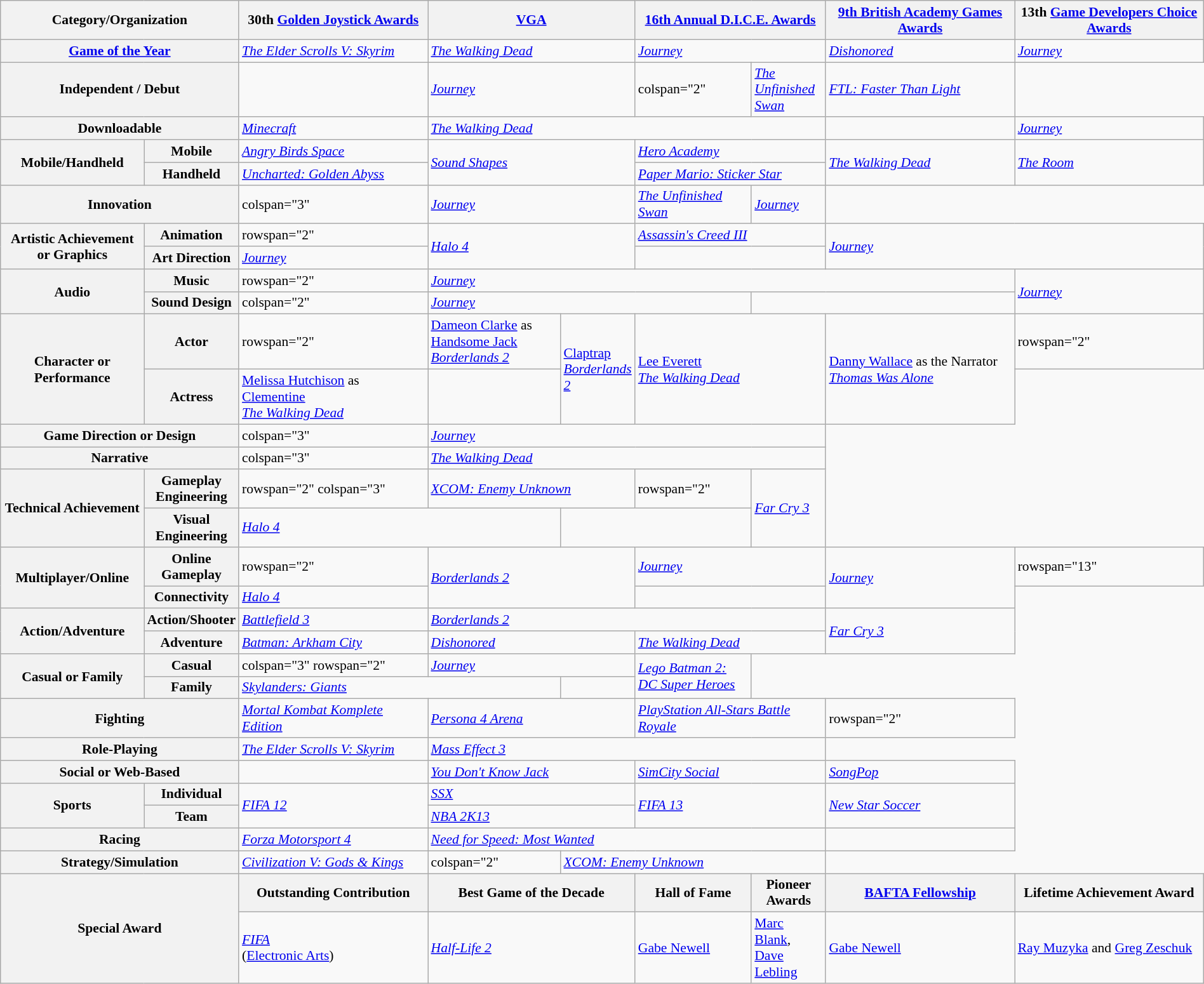<table class="wikitable" style="border:none; margin:0; width:100%; font-size: 90%;">
<tr>
<th style="width:17%;" colspan="2">Category/Organization</th>
<th style="width:16%;">30th <a href='#'>Golden Joystick Awards</a><br></th>
<th style="width:16%;" colspan="2"><a href='#'>VGA</a><br></th>
<th style="width:16%;" colspan="2"><a href='#'>16th Annual D.I.C.E. Awards</a><br></th>
<th style="width:16%;"><a href='#'>9th British Academy Games Awards</a><br></th>
<th style="width:16%;">13th <a href='#'>Game Developers Choice Awards</a><br></th>
</tr>
<tr>
<th scope="row" colspan="2"><a href='#'>Game of the Year</a></th>
<td><em><a href='#'>The Elder Scrolls V: Skyrim</a></em></td>
<td colspan="2"><em><a href='#'>The Walking Dead</a></em></td>
<td colspan="2"><em><a href='#'>Journey</a></em></td>
<td><em><a href='#'>Dishonored</a></em></td>
<td><em><a href='#'>Journey</a></em></td>
</tr>
<tr>
<th scope="row" colspan="2" style="width:9%;">Independent / Debut</th>
<td></td>
<td colspan="2"><em><a href='#'>Journey</a></em></td>
<td>colspan="2" </td>
<td><em><a href='#'>The Unfinished Swan</a></em></td>
<td><em><a href='#'>FTL: Faster Than Light</a></em></td>
</tr>
<tr>
<th scope="row" style="width:12%;" colspan="2">Downloadable</th>
<td><em><a href='#'>Minecraft</a></em></td>
<td colspan="4"><em><a href='#'>The Walking Dead</a></em></td>
<td></td>
<td><em><a href='#'>Journey</a></em></td>
</tr>
<tr>
<th scope="row" rowspan="2" style="width:12%;">Mobile/Handheld</th>
<th>Mobile</th>
<td><em><a href='#'>Angry Birds Space</a></em></td>
<td rowspan="2" colspan="2"><em><a href='#'>Sound Shapes</a></em></td>
<td colspan="2"><em><a href='#'>Hero Academy</a></em></td>
<td rowspan="2"><em><a href='#'>The Walking Dead</a></em></td>
<td rowspan="2"><em><a href='#'>The Room</a></em></td>
</tr>
<tr>
<th scope="row">Handheld</th>
<td><em><a href='#'>Uncharted: Golden Abyss</a></em></td>
<td colspan="2"><em><a href='#'>Paper Mario: Sticker Star</a></em></td>
</tr>
<tr>
<th scope="row" style="width:12%;" colspan="2">Innovation</th>
<td>colspan="3" </td>
<td colspan="2"><em><a href='#'>Journey</a></em></td>
<td><em><a href='#'>The Unfinished Swan</a></em></td>
<td><em><a href='#'>Journey</a></em></td>
</tr>
<tr>
<th scope="row" rowspan="2" style="width:9%;">Artistic Achievement<br>or Graphics</th>
<th>Animation</th>
<td>rowspan="2" </td>
<td rowspan="2" colspan="2"><em><a href='#'>Halo 4</a></em></td>
<td colspan="2"><em><a href='#'>Assassin's Creed III</a></em></td>
<td rowspan="2" colspan="2"><em><a href='#'>Journey</a></em></td>
</tr>
<tr>
<th scope="row">Art Direction</th>
<td colspan="2"><em><a href='#'>Journey</a></em></td>
</tr>
<tr>
<th scope="row" rowspan="2" style="width:12%;">Audio</th>
<th>Music</th>
<td>rowspan="2" </td>
<td colspan="5"><em><a href='#'>Journey</a></em></td>
<td rowspan="2"><em><a href='#'>Journey</a></em></td>
</tr>
<tr>
<th scope="row">Sound Design</th>
<td>colspan="2" </td>
<td colspan="3"><em><a href='#'>Journey</a></em></td>
</tr>
<tr>
<th scope="row" rowspan="2">Character or Performance</th>
<th>Actor</th>
<td>rowspan="2" </td>
<td><a href='#'>Dameon Clarke</a> as <a href='#'>Handsome Jack</a><br> <em><a href='#'>Borderlands 2</a></em></td>
<td rowspan="2"><a href='#'>Claptrap</a><br><em><a href='#'>Borderlands 2</a></em></td>
<td rowspan="2" colspan="2"><a href='#'>Lee Everett</a><br><em><a href='#'>The Walking Dead</a></em></td>
<td rowspan="2"><a href='#'>Danny Wallace</a> as the Narrator<br><em><a href='#'>Thomas Was Alone</a></em></td>
<td>rowspan="2" </td>
</tr>
<tr>
<th>Actress</th>
<td><a href='#'>Melissa Hutchison</a> as <a href='#'>Clementine</a><br><em><a href='#'>The Walking Dead</a></em></td>
</tr>
<tr>
<th scope="row" colspan="2">Game Direction or Design</th>
<td>colspan="3" </td>
<td colspan="4"><em><a href='#'>Journey</a></em></td>
</tr>
<tr>
<th scope="row" colspan="2">Narrative</th>
<td>colspan="3" </td>
<td colspan="4"><em><a href='#'>The Walking Dead</a></em></td>
</tr>
<tr>
<th scope="row" rowspan="2">Technical Achievement</th>
<th>Gameplay Engineering</th>
<td>rowspan="2" colspan="3" </td>
<td colspan="2"><em><a href='#'>XCOM: Enemy Unknown</a></em></td>
<td>rowspan="2" </td>
<td rowspan="2"><em><a href='#'>Far Cry 3</a></em></td>
</tr>
<tr>
<th scope="row">Visual Engineering</th>
<td colspan="2"><em><a href='#'>Halo 4</a></em></td>
</tr>
<tr>
<th scope="row" rowspan="2">Multiplayer/Online</th>
<th>Online Gameplay</th>
<td>rowspan="2" </td>
<td rowspan="2" colspan="2"><em><a href='#'>Borderlands 2</a></em></td>
<td colspan="2"><em><a href='#'>Journey</a></em></td>
<td rowspan="2"><em><a href='#'>Journey</a></em></td>
<td>rowspan="13" </td>
</tr>
<tr>
<th scope="row">Connectivity</th>
<td colspan="2"><em><a href='#'>Halo 4</a></em></td>
</tr>
<tr>
<th scope="row" rowspan="2">Action/Adventure</th>
<th>Action/Shooter</th>
<td><em><a href='#'>Battlefield 3</a></em></td>
<td colspan="4"><em><a href='#'>Borderlands 2</a></em></td>
<td rowspan="2"><em><a href='#'>Far Cry 3</a></em></td>
</tr>
<tr>
<th scope="row">Adventure</th>
<td><em><a href='#'>Batman: Arkham City</a></em></td>
<td colspan="2"><em><a href='#'>Dishonored</a></em></td>
<td colspan="2"><em><a href='#'>The Walking Dead</a></em></td>
</tr>
<tr>
<th scope="row" rowspan="2">Casual or Family</th>
<th>Casual</th>
<td>colspan="3" rowspan="2" </td>
<td colspan="2"><em><a href='#'>Journey</a></em></td>
<td rowspan="2"><em><a href='#'>Lego Batman 2: DC Super Heroes</a></em></td>
</tr>
<tr>
<th>Family</th>
<td colspan="2"><em><a href='#'>Skylanders: Giants</a></em></td>
</tr>
<tr>
<th scope="row" colspan="2">Fighting</th>
<td><em><a href='#'>Mortal Kombat Komplete Edition</a></em></td>
<td colspan="2"><em><a href='#'>Persona 4 Arena</a></em></td>
<td colspan="2"><em><a href='#'>PlayStation All-Stars Battle Royale</a></em></td>
<td>rowspan="2" </td>
</tr>
<tr>
<th scope="row" colspan="2">Role-Playing</th>
<td><em><a href='#'>The Elder Scrolls V: Skyrim</a></em></td>
<td colspan="4"><em><a href='#'>Mass Effect 3</a></em></td>
</tr>
<tr>
<th scope="row" colspan="2">Social or Web-Based</th>
<td></td>
<td colspan="2"><em><a href='#'>You Don't Know Jack</a></em></td>
<td colspan="2"><em><a href='#'>SimCity Social</a></em></td>
<td><em><a href='#'>SongPop</a></em></td>
</tr>
<tr>
<th scope="row" rowspan="2">Sports</th>
<th>Individual</th>
<td rowspan="2"><em><a href='#'>FIFA 12</a></em></td>
<td colspan="2"><em><a href='#'>SSX</a></em></td>
<td rowspan="2" colspan="2"><em><a href='#'>FIFA 13</a></em></td>
<td rowspan="2"><em><a href='#'>New Star Soccer</a></em></td>
</tr>
<tr>
<th>Team</th>
<td colspan="2"><em><a href='#'>NBA 2K13</a></em></td>
</tr>
<tr>
<th scope="row" colspan="2">Racing</th>
<td><em><a href='#'>Forza Motorsport 4</a></em></td>
<td colspan="4"><em><a href='#'>Need for Speed: Most Wanted</a></em></td>
<td></td>
</tr>
<tr>
<th scope="row" colspan="2">Strategy/Simulation</th>
<td><em><a href='#'>Civilization V: Gods & Kings</a></em></td>
<td>colspan="2" </td>
<td colspan="3"><em><a href='#'>XCOM: Enemy Unknown</a></em></td>
</tr>
<tr>
<th scope="row" colspan="2" rowspan="2">Special Award</th>
<th>Outstanding Contribution</th>
<th colspan="2">Best Game of the Decade</th>
<th>Hall of Fame</th>
<th>Pioneer Awards</th>
<th><a href='#'>BAFTA Fellowship</a></th>
<th>Lifetime Achievement Award</th>
</tr>
<tr>
<td><em><a href='#'>FIFA</a></em><br>(<a href='#'>Electronic Arts</a>)</td>
<td colspan="2"><em><a href='#'>Half-Life 2</a></em></td>
<td><a href='#'>Gabe Newell</a></td>
<td><a href='#'>Marc Blank</a>,<br> <a href='#'>Dave Lebling</a></td>
<td><a href='#'>Gabe Newell</a></td>
<td><a href='#'>Ray Muzyka</a> and <a href='#'>Greg Zeschuk</a></td>
</tr>
</table>
